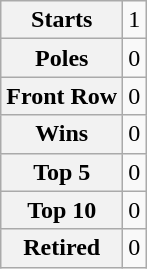<table class="wikitable" style="text-align:center">
<tr>
<th>Starts</th>
<td>1</td>
</tr>
<tr>
<th>Poles</th>
<td>0</td>
</tr>
<tr>
<th>Front Row</th>
<td>0</td>
</tr>
<tr>
<th>Wins</th>
<td>0</td>
</tr>
<tr>
<th>Top 5</th>
<td>0</td>
</tr>
<tr>
<th>Top 10</th>
<td>0</td>
</tr>
<tr>
<th>Retired</th>
<td>0</td>
</tr>
</table>
